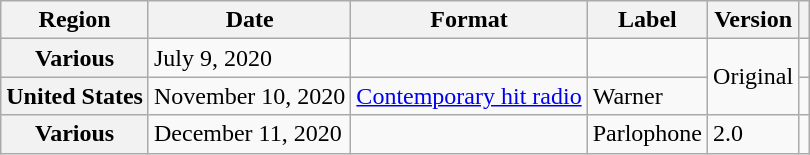<table class="wikitable plainrowheaders">
<tr>
<th scope="col">Region</th>
<th scope="col">Date</th>
<th scope="col">Format</th>
<th scope="col">Label</th>
<th scope="col">Version</th>
<th scope="col"></th>
</tr>
<tr>
<th scope="row">Various</th>
<td>July 9, 2020</td>
<td></td>
<td></td>
<td rowspan="2">Original</td>
<td></td>
</tr>
<tr>
<th scope="row">United States</th>
<td>November 10, 2020</td>
<td><a href='#'>Contemporary hit radio</a></td>
<td>Warner</td>
<td></td>
</tr>
<tr>
<th scope="row">Various</th>
<td>December 11, 2020</td>
<td></td>
<td>Parlophone</td>
<td>2.0</td>
<td></td>
</tr>
</table>
